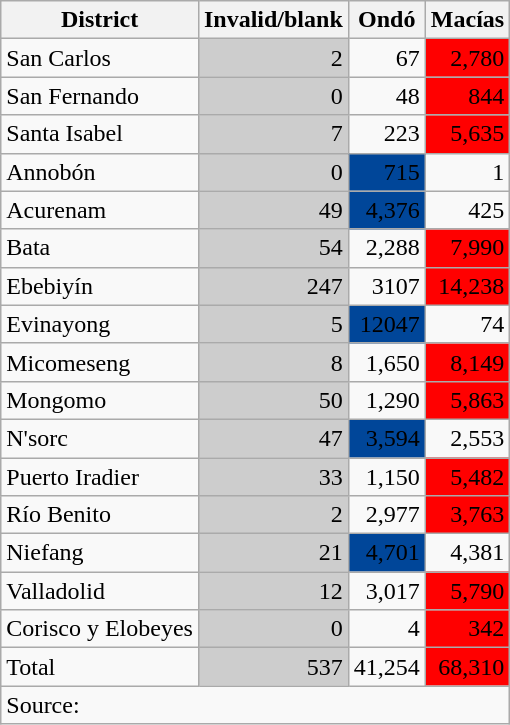<table class=wikitable style=text-align:right>
<tr>
<th>District</th>
<th>Invalid/blank</th>
<th>Ondó</th>
<th>Macías</th>
</tr>
<tr>
<td align=left>San Carlos</td>
<td bgcolor=#cdcdcd>2</td>
<td>67</td>
<td bgcolor=#ff0000>2,780</td>
</tr>
<tr>
<td align=left>San Fernando</td>
<td bgcolor=#cdcdcd>0</td>
<td>48</td>
<td bgcolor=#ff0000>844</td>
</tr>
<tr>
<td align=left>Santa Isabel</td>
<td bgcolor=#cdcdcd>7</td>
<td>223</td>
<td bgcolor=#ff0000>5,635</td>
</tr>
<tr>
<td align=left>Annobón</td>
<td bgcolor=#cdcdcd>0</td>
<td bgcolor=#004699>715</td>
<td>1</td>
</tr>
<tr>
<td align=left>Acurenam</td>
<td bgcolor=#cdcdcd>49</td>
<td bgcolor=#004699>4,376</td>
<td>425</td>
</tr>
<tr>
<td align=left>Bata</td>
<td bgcolor=#cdcdcd>54</td>
<td>2,288</td>
<td bgcolor=#ff0000>7,990</td>
</tr>
<tr>
<td align=left>Ebebiyín</td>
<td bgcolor=#cdcdcd>247</td>
<td>3107</td>
<td bgcolor=#ff0000>14,238</td>
</tr>
<tr>
<td align=left>Evinayong</td>
<td bgcolor=#cdcdcd>5</td>
<td bgcolor=#004699>12047</td>
<td>74</td>
</tr>
<tr>
<td align=left>Micomeseng</td>
<td bgcolor=#cdcdcd>8</td>
<td>1,650</td>
<td bgcolor=#ff0000>8,149</td>
</tr>
<tr>
<td align=left>Mongomo</td>
<td bgcolor=#cdcdcd>50</td>
<td>1,290</td>
<td bgcolor=#ff0000>5,863</td>
</tr>
<tr>
<td align=left>N'sorc</td>
<td bgcolor=#cdcdcd>47</td>
<td bgcolor=#004699>3,594</td>
<td>2,553</td>
</tr>
<tr>
<td align=left>Puerto Iradier</td>
<td bgcolor=#cdcdcd>33</td>
<td>1,150</td>
<td bgcolor=#ff0000>5,482</td>
</tr>
<tr>
<td align=left>Río Benito</td>
<td bgcolor=#cdcdcd>2</td>
<td>2,977</td>
<td bgcolor=#ff0000>3,763</td>
</tr>
<tr>
<td align=left>Niefang</td>
<td bgcolor=#cdcdcd>21</td>
<td bgcolor=#004699>4,701</td>
<td>4,381</td>
</tr>
<tr>
<td align=left>Valladolid</td>
<td bgcolor=#cdcdcd>12</td>
<td>3,017</td>
<td bgcolor=#ff0000>5,790</td>
</tr>
<tr>
<td align=left>Corisco y Elobeyes</td>
<td bgcolor=#cdcdcd>0</td>
<td>4</td>
<td bgcolor=#ff0000>342</td>
</tr>
<tr>
<td align=left>Total</td>
<td bgcolor=#cdcdcd>537</td>
<td>41,254</td>
<td bgcolor=#ff0000>68,310</td>
</tr>
<tr>
<td colspan=6 align=left>Source: </td>
</tr>
</table>
